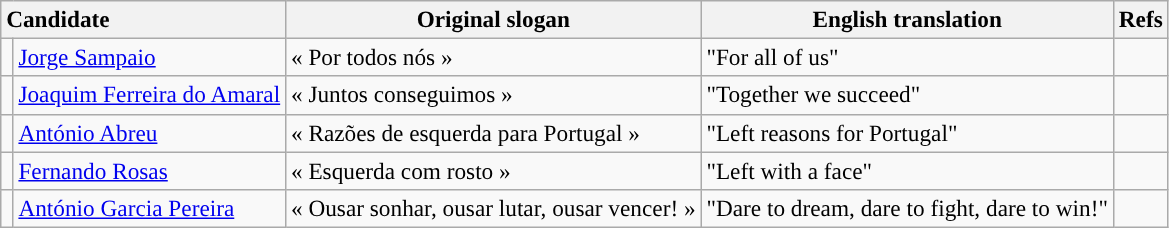<table class="wikitable" style="font-size:97%; text-align:left;">
<tr>
<th style="text-align:left;" colspan="2">Candidate</th>
<th>Original slogan</th>
<th>English translation</th>
<th>Refs</th>
</tr>
<tr>
<td width="1"></td>
<td><a href='#'>Jorge Sampaio</a></td>
<td>« Por todos nós »</td>
<td>"For all of us"</td>
<td></td>
</tr>
<tr>
<td></td>
<td><a href='#'>Joaquim Ferreira do Amaral</a></td>
<td>« Juntos conseguimos »</td>
<td>"Together we succeed"</td>
<td></td>
</tr>
<tr>
<td></td>
<td><a href='#'>António Abreu</a></td>
<td>« Razões de esquerda para Portugal »</td>
<td>"Left reasons for Portugal"</td>
<td></td>
</tr>
<tr>
<td></td>
<td><a href='#'>Fernando Rosas</a></td>
<td>« Esquerda com rosto »</td>
<td>"Left with a face"</td>
<td></td>
</tr>
<tr>
<td></td>
<td><a href='#'>António Garcia Pereira</a></td>
<td>« Ousar sonhar, ousar lutar, ousar vencer! »</td>
<td>"Dare to dream, dare to fight, dare to win!"</td>
<td></td>
</tr>
</table>
